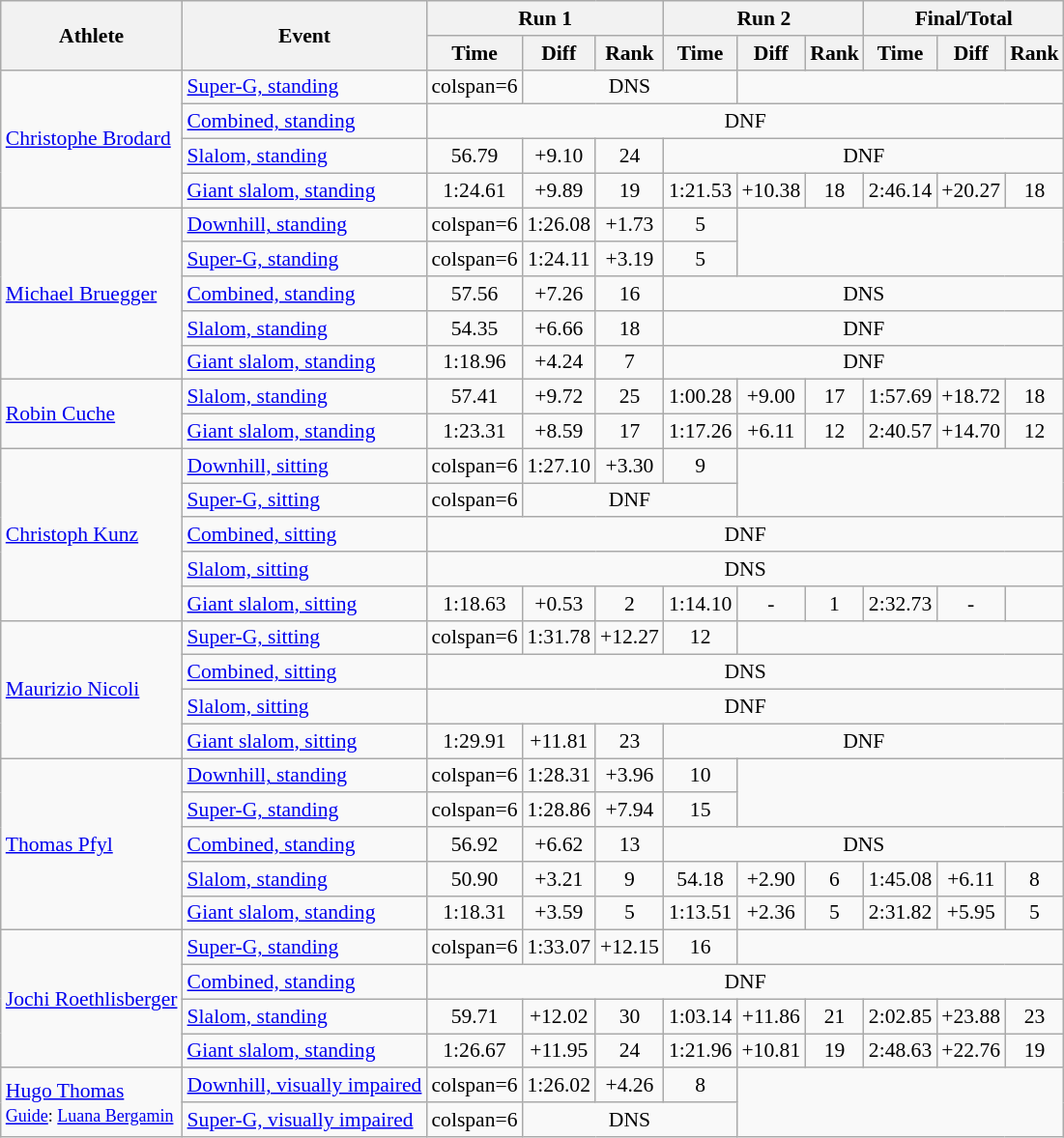<table class="wikitable" style="font-size:90%">
<tr>
<th rowspan="2">Athlete</th>
<th rowspan="2">Event</th>
<th colspan="3">Run 1</th>
<th colspan="3">Run 2</th>
<th colspan="3">Final/Total</th>
</tr>
<tr>
<th>Time</th>
<th>Diff</th>
<th>Rank</th>
<th>Time</th>
<th>Diff</th>
<th>Rank</th>
<th>Time</th>
<th>Diff</th>
<th>Rank</th>
</tr>
<tr>
<td rowspan=4><a href='#'>Christophe Brodard</a></td>
<td><a href='#'>Super-G, standing</a></td>
<td>colspan=6 </td>
<td align="center" colspan=3>DNS</td>
</tr>
<tr>
<td><a href='#'>Combined, standing</a></td>
<td align="center" colspan=9>DNF</td>
</tr>
<tr>
<td><a href='#'>Slalom, standing</a></td>
<td align="center">56.79</td>
<td align="center">+9.10</td>
<td align="center">24</td>
<td align="center" colspan=6>DNF</td>
</tr>
<tr>
<td><a href='#'>Giant slalom, standing</a></td>
<td align="center">1:24.61</td>
<td align="center">+9.89</td>
<td align="center">19</td>
<td align="center">1:21.53</td>
<td align="center">+10.38</td>
<td align="center">18</td>
<td align="center">2:46.14</td>
<td align="center">+20.27</td>
<td align="center">18</td>
</tr>
<tr>
<td rowspan=5><a href='#'>Michael Bruegger</a></td>
<td><a href='#'>Downhill, standing</a></td>
<td>colspan=6 </td>
<td align="center">1:26.08</td>
<td align="center">+1.73</td>
<td align="center">5</td>
</tr>
<tr>
<td><a href='#'>Super-G, standing</a></td>
<td>colspan=6 </td>
<td align="center">1:24.11</td>
<td align="center">+3.19</td>
<td align="center">5</td>
</tr>
<tr>
<td><a href='#'>Combined, standing</a></td>
<td align="center">57.56</td>
<td align="center">+7.26</td>
<td align="center">16</td>
<td align="center" colspan=6>DNS</td>
</tr>
<tr>
<td><a href='#'>Slalom, standing</a></td>
<td align="center">54.35</td>
<td align="center">+6.66</td>
<td align="center">18</td>
<td align="center" colspan=6>DNF</td>
</tr>
<tr>
<td><a href='#'>Giant slalom, standing</a></td>
<td align="center">1:18.96</td>
<td align="center">+4.24</td>
<td align="center">7</td>
<td align="center" colspan=6>DNF</td>
</tr>
<tr>
<td rowspan=2><a href='#'>Robin Cuche</a></td>
<td><a href='#'>Slalom, standing</a></td>
<td align="center">57.41</td>
<td align="center">+9.72</td>
<td align="center">25</td>
<td align="center">1:00.28</td>
<td align="center">+9.00</td>
<td align="center">17</td>
<td align="center">1:57.69</td>
<td align="center">+18.72</td>
<td align="center">18</td>
</tr>
<tr>
<td><a href='#'>Giant slalom, standing</a></td>
<td align="center">1:23.31</td>
<td align="center">+8.59</td>
<td align="center">17</td>
<td align="center">1:17.26</td>
<td align="center">+6.11</td>
<td align="center">12</td>
<td align="center">2:40.57</td>
<td align="center">+14.70</td>
<td align="center">12</td>
</tr>
<tr>
<td rowspan=5><a href='#'>Christoph Kunz</a></td>
<td><a href='#'>Downhill, sitting</a></td>
<td>colspan=6 </td>
<td align="center">1:27.10</td>
<td align="center">+3.30</td>
<td align="center">9</td>
</tr>
<tr>
<td><a href='#'>Super-G, sitting</a></td>
<td>colspan=6 </td>
<td align="center" colspan=3>DNF</td>
</tr>
<tr>
<td><a href='#'>Combined, sitting</a></td>
<td align="center" colspan=9>DNF</td>
</tr>
<tr>
<td><a href='#'>Slalom, sitting</a></td>
<td align="center" colspan=9>DNS</td>
</tr>
<tr>
<td><a href='#'>Giant slalom, sitting</a></td>
<td align="center">1:18.63</td>
<td align="center">+0.53</td>
<td align="center">2</td>
<td align="center">1:14.10</td>
<td align="center">-</td>
<td align="center">1</td>
<td align="center">2:32.73</td>
<td align="center">-</td>
<td align="center"></td>
</tr>
<tr>
<td rowspan=4><a href='#'>Maurizio Nicoli</a></td>
<td><a href='#'>Super-G, sitting</a></td>
<td>colspan=6 </td>
<td align="center">1:31.78</td>
<td align="center">+12.27</td>
<td align="center">12</td>
</tr>
<tr>
<td><a href='#'>Combined, sitting</a></td>
<td align="center" colspan=9>DNS</td>
</tr>
<tr>
<td><a href='#'>Slalom, sitting</a></td>
<td align="center" colspan=9>DNF</td>
</tr>
<tr>
<td><a href='#'>Giant slalom, sitting</a></td>
<td align="center">1:29.91</td>
<td align="center">+11.81</td>
<td align="center">23</td>
<td align="center" colspan=6>DNF</td>
</tr>
<tr>
<td rowspan=5><a href='#'>Thomas Pfyl</a></td>
<td><a href='#'>Downhill, standing</a></td>
<td>colspan=6 </td>
<td align="center">1:28.31</td>
<td align="center">+3.96</td>
<td align="center">10</td>
</tr>
<tr>
<td><a href='#'>Super-G, standing</a></td>
<td>colspan=6 </td>
<td align="center">1:28.86</td>
<td align="center">+7.94</td>
<td align="center">15</td>
</tr>
<tr>
<td><a href='#'>Combined, standing</a></td>
<td align="center">56.92</td>
<td align="center">+6.62</td>
<td align="center">13</td>
<td align="center" colspan=6>DNS</td>
</tr>
<tr>
<td><a href='#'>Slalom, standing</a></td>
<td align="center">50.90</td>
<td align="center">+3.21</td>
<td align="center">9</td>
<td align="center">54.18</td>
<td align="center">+2.90</td>
<td align="center">6</td>
<td align="center">1:45.08</td>
<td align="center">+6.11</td>
<td align="center">8</td>
</tr>
<tr>
<td><a href='#'>Giant slalom, standing</a></td>
<td align="center">1:18.31</td>
<td align="center">+3.59</td>
<td align="center">5</td>
<td align="center">1:13.51</td>
<td align="center">+2.36</td>
<td align="center">5</td>
<td align="center">2:31.82</td>
<td align="center">+5.95</td>
<td align="center">5</td>
</tr>
<tr>
<td rowspan=4><a href='#'>Jochi Roethlisberger</a></td>
<td><a href='#'>Super-G, standing</a></td>
<td>colspan=6 </td>
<td align="center">1:33.07</td>
<td align="center">+12.15</td>
<td align="center">16</td>
</tr>
<tr>
<td><a href='#'>Combined, standing</a></td>
<td align="center" colspan=9>DNF</td>
</tr>
<tr>
<td><a href='#'>Slalom, standing</a></td>
<td align="center">59.71</td>
<td align="center">+12.02</td>
<td align="center">30</td>
<td align="center">1:03.14</td>
<td align="center">+11.86</td>
<td align="center">21</td>
<td align="center">2:02.85</td>
<td align="center">+23.88</td>
<td align="center">23</td>
</tr>
<tr>
<td><a href='#'>Giant slalom, standing</a></td>
<td align="center">1:26.67</td>
<td align="center">+11.95</td>
<td align="center">24</td>
<td align="center">1:21.96</td>
<td align="center">+10.81</td>
<td align="center">19</td>
<td align="center">2:48.63</td>
<td align="center">+22.76</td>
<td align="center">19</td>
</tr>
<tr>
<td rowspan=4><a href='#'>Hugo Thomas</a><br><small><a href='#'>Guide</a>: <a href='#'>Luana Bergamin</a></small></td>
<td><a href='#'>Downhill, visually impaired</a></td>
<td>colspan=6 </td>
<td align="center">1:26.02</td>
<td align="center">+4.26</td>
<td align="center">8</td>
</tr>
<tr>
<td><a href='#'>Super-G, visually impaired</a></td>
<td>colspan=6 </td>
<td align="center" colspan=3>DNS</td>
</tr>
</table>
